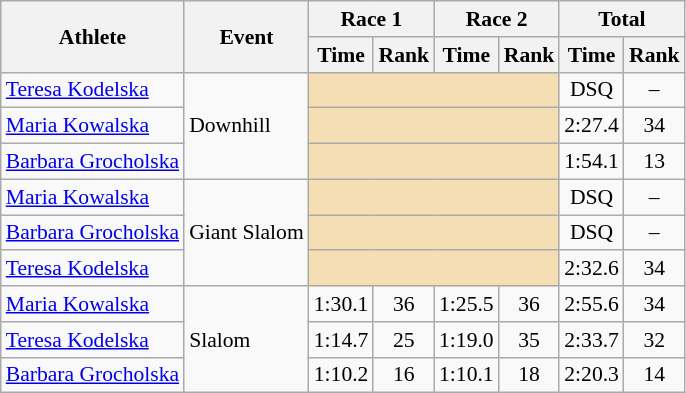<table class="wikitable" style="font-size:90%">
<tr>
<th rowspan="2">Athlete</th>
<th rowspan="2">Event</th>
<th colspan="2">Race 1</th>
<th colspan="2">Race 2</th>
<th colspan="2">Total</th>
</tr>
<tr>
<th>Time</th>
<th>Rank</th>
<th>Time</th>
<th>Rank</th>
<th>Time</th>
<th>Rank</th>
</tr>
<tr>
<td><a href='#'>Teresa Kodelska</a></td>
<td rowspan="3">Downhill</td>
<td colspan="4" bgcolor="wheat"></td>
<td align="center">DSQ</td>
<td align="center">–</td>
</tr>
<tr>
<td><a href='#'>Maria Kowalska</a></td>
<td colspan="4" bgcolor="wheat"></td>
<td align="center">2:27.4</td>
<td align="center">34</td>
</tr>
<tr>
<td><a href='#'>Barbara Grocholska</a></td>
<td colspan="4" bgcolor="wheat"></td>
<td align="center">1:54.1</td>
<td align="center">13</td>
</tr>
<tr>
<td><a href='#'>Maria Kowalska</a></td>
<td rowspan="3">Giant Slalom</td>
<td colspan="4" bgcolor="wheat"></td>
<td align="center">DSQ</td>
<td align="center">–</td>
</tr>
<tr>
<td><a href='#'>Barbara Grocholska</a></td>
<td colspan="4" bgcolor="wheat"></td>
<td align="center">DSQ</td>
<td align="center">–</td>
</tr>
<tr>
<td><a href='#'>Teresa Kodelska</a></td>
<td colspan="4" bgcolor="wheat"></td>
<td align="center">2:32.6</td>
<td align="center">34</td>
</tr>
<tr>
<td><a href='#'>Maria Kowalska</a></td>
<td rowspan="3">Slalom</td>
<td align="center">1:30.1</td>
<td align="center">36</td>
<td align="center">1:25.5</td>
<td align="center">36</td>
<td align="center">2:55.6</td>
<td align="center">34</td>
</tr>
<tr>
<td><a href='#'>Teresa Kodelska</a></td>
<td align="center">1:14.7</td>
<td align="center">25</td>
<td align="center">1:19.0</td>
<td align="center">35</td>
<td align="center">2:33.7</td>
<td align="center">32</td>
</tr>
<tr>
<td><a href='#'>Barbara Grocholska</a></td>
<td align="center">1:10.2</td>
<td align="center">16</td>
<td align="center">1:10.1</td>
<td align="center">18</td>
<td align="center">2:20.3</td>
<td align="center">14</td>
</tr>
</table>
